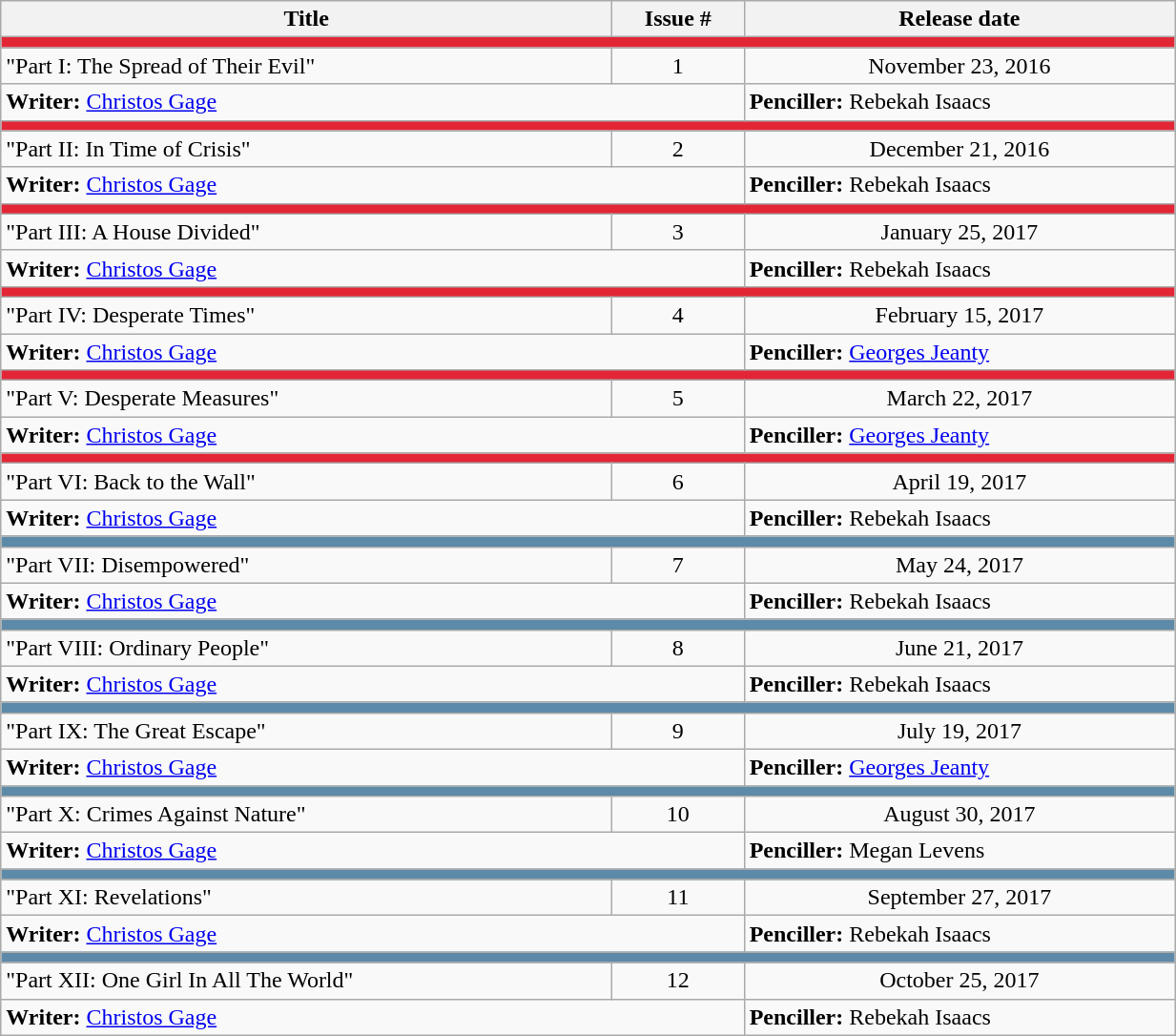<table class="wikitable" style="width:65%;">
<tr>
<th>Title</th>
<th>Issue #</th>
<th>Release date</th>
</tr>
<tr>
<td colspan="6" style="background:#e32636;"></td>
</tr>
<tr>
<td>"Part I: The Spread of Their Evil"</td>
<td style="text-align:center;">1</td>
<td style="text-align:center;">November 23, 2016</td>
</tr>
<tr>
<td colspan="2"><strong>Writer:</strong> <a href='#'>Christos Gage</a></td>
<td><strong>Penciller:</strong> Rebekah Isaacs</td>
</tr>
<tr>
<td colspan="6" style="background:#e32636;"></td>
</tr>
<tr>
<td>"Part II: In Time of Crisis"</td>
<td style="text-align:center;">2</td>
<td style="text-align:center;">December 21, 2016</td>
</tr>
<tr>
<td colspan="2"><strong>Writer:</strong> <a href='#'>Christos Gage</a></td>
<td><strong>Penciller:</strong> Rebekah Isaacs</td>
</tr>
<tr>
<td colspan="6" style="background:#e32636;"></td>
</tr>
<tr>
<td>"Part III: A House Divided"</td>
<td style="text-align:center;">3</td>
<td style="text-align:center;">January 25, 2017</td>
</tr>
<tr>
<td colspan="2"><strong>Writer:</strong> <a href='#'>Christos Gage</a></td>
<td><strong>Penciller:</strong> Rebekah Isaacs</td>
</tr>
<tr>
<td colspan="6" style="background:#e32636;"></td>
</tr>
<tr>
<td>"Part IV: Desperate Times"</td>
<td style="text-align:center;">4</td>
<td style="text-align:center;">February 15, 2017</td>
</tr>
<tr>
<td colspan="2"><strong>Writer:</strong> <a href='#'>Christos Gage</a></td>
<td><strong>Penciller:</strong> <a href='#'>Georges Jeanty</a></td>
</tr>
<tr>
<td colspan="6" style="background:#e32636;"></td>
</tr>
<tr>
<td>"Part V: Desperate Measures"</td>
<td style="text-align:center;">5</td>
<td style="text-align:center;">March 22, 2017</td>
</tr>
<tr>
<td colspan="2"><strong>Writer:</strong> <a href='#'>Christos Gage</a></td>
<td><strong>Penciller:</strong> <a href='#'>Georges Jeanty</a></td>
</tr>
<tr>
<td colspan="6" style="background:#e32636;"></td>
</tr>
<tr>
<td>"Part VI: Back to the Wall"</td>
<td style="text-align:center;">6</td>
<td style="text-align:center;">April 19, 2017</td>
</tr>
<tr>
<td colspan="2"><strong>Writer:</strong> <a href='#'>Christos Gage</a></td>
<td><strong>Penciller:</strong> Rebekah Isaacs</td>
</tr>
<tr>
<td colspan="6" style="background:#5d8aa8;"></td>
</tr>
<tr>
<td>"Part VII: Disempowered"</td>
<td style="text-align:center;">7</td>
<td style="text-align:center;">May 24, 2017</td>
</tr>
<tr>
<td colspan="2"><strong>Writer:</strong> <a href='#'>Christos Gage</a></td>
<td><strong>Penciller:</strong> Rebekah Isaacs</td>
</tr>
<tr>
<td colspan="6" style="background:#5d8aa8;"></td>
</tr>
<tr>
<td>"Part VIII: Ordinary People"</td>
<td style="text-align:center;">8</td>
<td style="text-align:center;">June 21, 2017</td>
</tr>
<tr>
<td colspan="2"><strong>Writer:</strong> <a href='#'>Christos Gage</a></td>
<td><strong>Penciller:</strong> Rebekah Isaacs</td>
</tr>
<tr>
<td colspan="6" style="background:#5d8aa8;"></td>
</tr>
<tr>
<td>"Part IX: The Great Escape"</td>
<td style="text-align:center;">9</td>
<td style="text-align:center;">July 19, 2017</td>
</tr>
<tr>
<td colspan="2"><strong>Writer:</strong> <a href='#'>Christos Gage</a></td>
<td><strong>Penciller:</strong> <a href='#'>Georges Jeanty</a></td>
</tr>
<tr>
<td colspan="6" style="background:#5d8aa8;"></td>
</tr>
<tr>
<td>"Part X: Crimes Against Nature"</td>
<td style="text-align:center;">10</td>
<td style="text-align:center;">August 30, 2017</td>
</tr>
<tr>
<td colspan="2"><strong>Writer:</strong> <a href='#'>Christos Gage</a></td>
<td><strong>Penciller:</strong> Megan Levens</td>
</tr>
<tr>
<td colspan="6" style="background:#5d8aa8;"></td>
</tr>
<tr>
<td>"Part XI: Revelations"</td>
<td style="text-align:center;">11</td>
<td style="text-align:center;">September 27, 2017</td>
</tr>
<tr>
<td colspan="2"><strong>Writer:</strong> <a href='#'>Christos Gage</a></td>
<td><strong>Penciller:</strong> Rebekah Isaacs</td>
</tr>
<tr>
<td colspan="6" style="background:#5d8aa8;"></td>
</tr>
<tr>
<td>"Part XII: One Girl In All The World"</td>
<td style="text-align:center;">12</td>
<td style="text-align:center;">October 25, 2017</td>
</tr>
<tr>
<td colspan="2"><strong>Writer:</strong> <a href='#'>Christos Gage</a></td>
<td><strong>Penciller:</strong> Rebekah Isaacs</td>
</tr>
</table>
